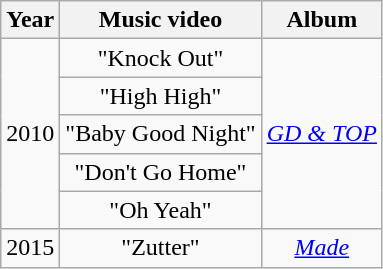<table class="wikitable" style="text-align: center">
<tr>
<th>Year</th>
<th>Music video</th>
<th>Album</th>
</tr>
<tr>
<td rowspan="5">2010</td>
<td>"Knock Out"</td>
<td rowspan="5"><em><a href='#'>GD & TOP</a></em></td>
</tr>
<tr>
<td>"High High"</td>
</tr>
<tr>
<td>"Baby Good Night"</td>
</tr>
<tr>
<td>"Don't Go Home"</td>
</tr>
<tr>
<td>"Oh Yeah"</td>
</tr>
<tr>
<td>2015</td>
<td>"Zutter"</td>
<td><em><a href='#'>Made</a></em></td>
</tr>
</table>
